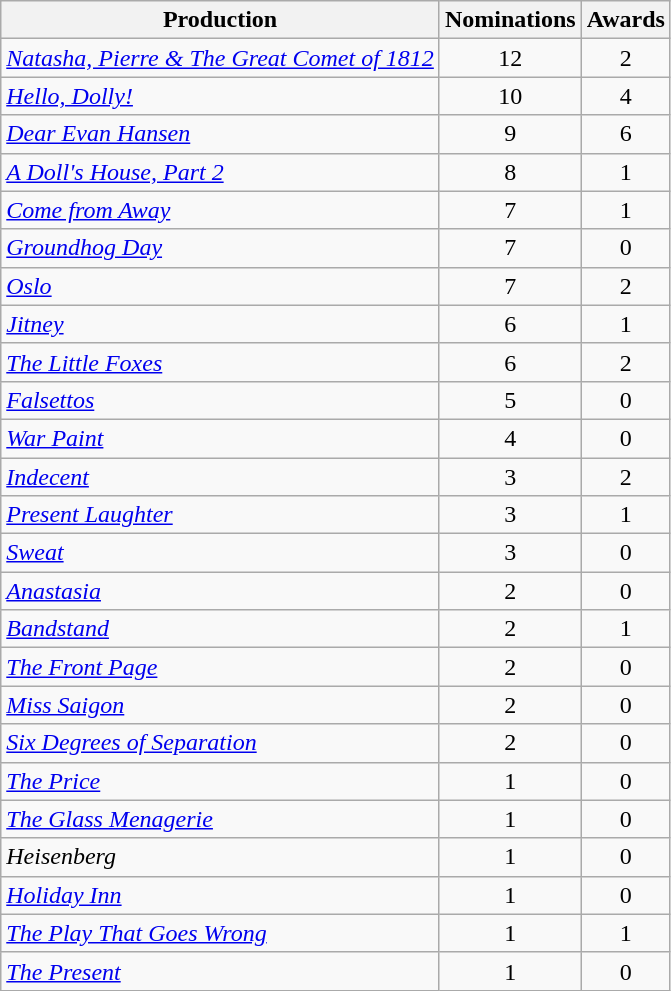<table class="wikitable sortable">
<tr>
<th>Production</th>
<th>Nominations</th>
<th>Awards</th>
</tr>
<tr>
<td><em><a href='#'>Natasha, Pierre & The Great Comet of 1812</a></em></td>
<td align="center">12</td>
<td align="center">2</td>
</tr>
<tr>
<td><em><a href='#'>Hello, Dolly!</a></em></td>
<td align="center">10</td>
<td align="center">4</td>
</tr>
<tr>
<td><em><a href='#'>Dear Evan Hansen</a></em></td>
<td align="center">9</td>
<td align="center">6</td>
</tr>
<tr>
<td><em><a href='#'>A Doll's House, Part 2</a></em></td>
<td align="center">8</td>
<td align="center">1</td>
</tr>
<tr>
<td><em><a href='#'>Come from Away</a></em></td>
<td align="center">7</td>
<td align="center">1</td>
</tr>
<tr>
<td><em><a href='#'>Groundhog Day</a></em></td>
<td align="center">7</td>
<td align="center">0</td>
</tr>
<tr>
<td><em><a href='#'>Oslo</a></em></td>
<td align="center">7</td>
<td align="center">2</td>
</tr>
<tr>
<td><em><a href='#'>Jitney</a></em></td>
<td align="center">6</td>
<td align="center">1</td>
</tr>
<tr>
<td><em><a href='#'>The Little Foxes</a></em></td>
<td align="center">6</td>
<td align="center">2</td>
</tr>
<tr>
<td><em><a href='#'>Falsettos</a></em></td>
<td align="center">5</td>
<td align="center">0</td>
</tr>
<tr>
<td><em><a href='#'>War Paint</a></em></td>
<td align="center">4</td>
<td align="center">0</td>
</tr>
<tr>
<td><em><a href='#'>Indecent</a></em></td>
<td align="center">3</td>
<td align="center">2</td>
</tr>
<tr>
<td><em><a href='#'>Present Laughter</a></em></td>
<td align="center">3</td>
<td align="center">1</td>
</tr>
<tr>
<td><em><a href='#'>Sweat</a></em></td>
<td align="center">3</td>
<td align="center">0</td>
</tr>
<tr>
<td><em><a href='#'>Anastasia</a></em></td>
<td align="center">2</td>
<td align="center">0</td>
</tr>
<tr>
<td><em><a href='#'>Bandstand</a></em></td>
<td align="center">2</td>
<td align="center">1</td>
</tr>
<tr>
<td><em><a href='#'>The Front Page</a></em></td>
<td align="center">2</td>
<td align="center">0</td>
</tr>
<tr>
<td><em><a href='#'>Miss Saigon</a></em></td>
<td align="center">2</td>
<td align="center">0</td>
</tr>
<tr>
<td><em><a href='#'>Six Degrees of Separation</a></em></td>
<td align="center">2</td>
<td align="center">0</td>
</tr>
<tr>
<td><em><a href='#'>The Price</a></em></td>
<td align="center">1</td>
<td align="center">0</td>
</tr>
<tr>
<td><em><a href='#'>The Glass Menagerie</a></em></td>
<td align="center">1</td>
<td align="center">0</td>
</tr>
<tr>
<td><em>Heisenberg</em></td>
<td align="center">1</td>
<td align="center">0</td>
</tr>
<tr>
<td><em><a href='#'>Holiday Inn</a></em></td>
<td align="center">1</td>
<td align="center">0</td>
</tr>
<tr>
<td><em><a href='#'>The Play That Goes Wrong</a></em></td>
<td align="center">1</td>
<td align="center">1</td>
</tr>
<tr>
<td><em><a href='#'>The Present</a></em></td>
<td align="center">1</td>
<td align="center">0</td>
</tr>
</table>
